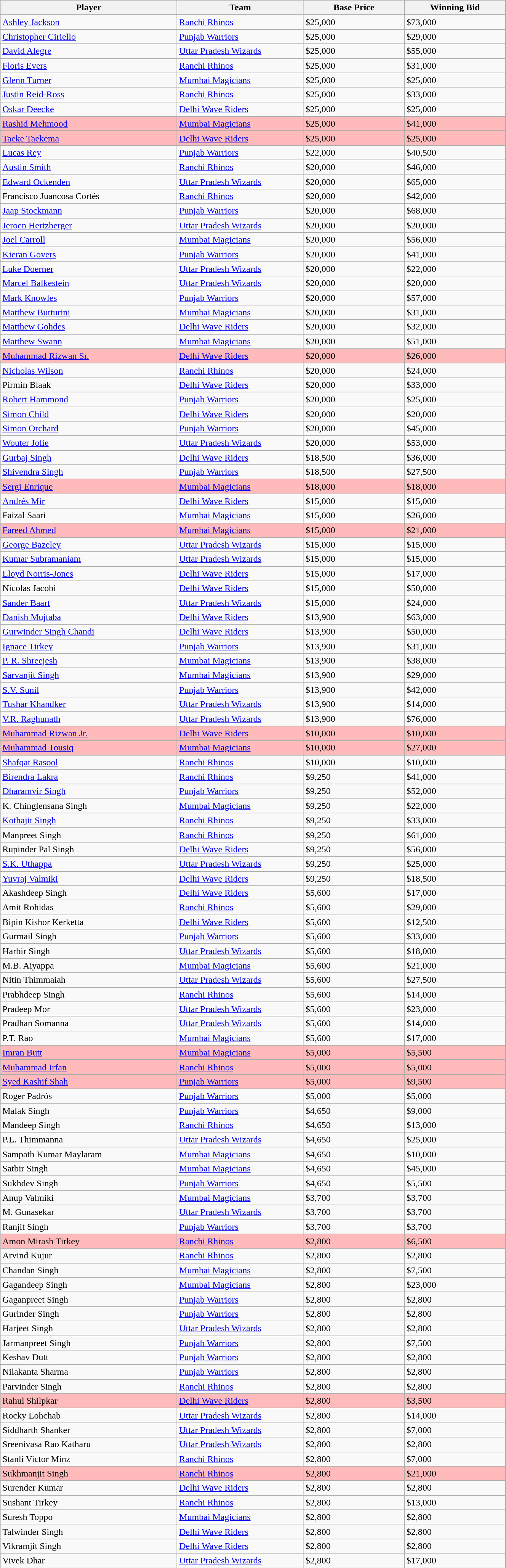<table class="wikitable sortable" style="width:70%;">
<tr>
<th width=35%>Player</th>
<th width=25%>Team</th>
<th width=20%>Base Price</th>
<th width=20%>Winning Bid</th>
</tr>
<tr>
<td> <a href='#'>Ashley Jackson</a></td>
<td><a href='#'>Ranchi Rhinos</a></td>
<td>$25,000</td>
<td>$73,000</td>
</tr>
<tr>
<td> <a href='#'>Christopher Ciriello</a></td>
<td><a href='#'>Punjab Warriors</a></td>
<td>$25,000</td>
<td>$29,000</td>
</tr>
<tr>
<td> <a href='#'>David Alegre</a></td>
<td><a href='#'>Uttar Pradesh Wizards</a></td>
<td>$25,000</td>
<td>$55,000</td>
</tr>
<tr>
<td> <a href='#'>Floris Evers</a></td>
<td><a href='#'>Ranchi Rhinos</a></td>
<td>$25,000</td>
<td>$31,000</td>
</tr>
<tr>
<td> <a href='#'>Glenn Turner</a></td>
<td><a href='#'>Mumbai Magicians</a></td>
<td>$25,000</td>
<td>$25,000</td>
</tr>
<tr>
<td> <a href='#'>Justin Reid-Ross</a></td>
<td><a href='#'>Ranchi Rhinos</a></td>
<td>$25,000</td>
<td>$33,000</td>
</tr>
<tr>
<td> <a href='#'>Oskar Deecke</a></td>
<td><a href='#'>Delhi Wave Riders</a></td>
<td>$25,000</td>
<td>$25,000</td>
</tr>
<tr style="background:#fbb;">
<td> <a href='#'>Rashid Mehmood</a></td>
<td><a href='#'>Mumbai Magicians</a></td>
<td>$25,000</td>
<td>$41,000</td>
</tr>
<tr style="background:#fbb;">
<td> <a href='#'>Taeke Taekema</a></td>
<td><a href='#'>Delhi Wave Riders</a></td>
<td>$25,000</td>
<td>$25,000</td>
</tr>
<tr>
<td> <a href='#'>Lucas Rey</a></td>
<td><a href='#'>Punjab Warriors</a></td>
<td>$22,000</td>
<td>$40,500</td>
</tr>
<tr>
<td> <a href='#'>Austin Smith</a></td>
<td><a href='#'>Ranchi Rhinos</a></td>
<td>$20,000</td>
<td>$46,000</td>
</tr>
<tr>
<td> <a href='#'>Edward Ockenden</a></td>
<td><a href='#'>Uttar Pradesh Wizards</a></td>
<td>$20,000</td>
<td>$65,000</td>
</tr>
<tr>
<td> Francisco Juancosa Cortés</td>
<td><a href='#'>Ranchi Rhinos</a></td>
<td>$20,000</td>
<td>$42,000</td>
</tr>
<tr>
<td> <a href='#'>Jaap Stockmann</a></td>
<td><a href='#'>Punjab Warriors</a></td>
<td>$20,000</td>
<td>$68,000</td>
</tr>
<tr>
<td> <a href='#'>Jeroen Hertzberger</a></td>
<td><a href='#'>Uttar Pradesh Wizards</a></td>
<td>$20,000</td>
<td>$20,000</td>
</tr>
<tr>
<td> <a href='#'>Joel Carroll</a></td>
<td><a href='#'>Mumbai Magicians</a></td>
<td>$20,000</td>
<td>$56,000</td>
</tr>
<tr>
<td> <a href='#'>Kieran Govers</a></td>
<td><a href='#'>Punjab Warriors</a></td>
<td>$20,000</td>
<td>$41,000</td>
</tr>
<tr>
<td> <a href='#'>Luke Doerner</a></td>
<td><a href='#'>Uttar Pradesh Wizards</a></td>
<td>$20,000</td>
<td>$22,000</td>
</tr>
<tr>
<td> <a href='#'>Marcel Balkestein</a></td>
<td><a href='#'>Uttar Pradesh Wizards</a></td>
<td>$20,000</td>
<td>$20,000</td>
</tr>
<tr>
<td> <a href='#'>Mark Knowles</a></td>
<td><a href='#'>Punjab Warriors</a></td>
<td>$20,000</td>
<td>$57,000</td>
</tr>
<tr>
<td> <a href='#'>Matthew Butturini</a></td>
<td><a href='#'>Mumbai Magicians</a></td>
<td>$20,000</td>
<td>$31,000</td>
</tr>
<tr>
<td> <a href='#'>Matthew Gohdes</a></td>
<td><a href='#'>Delhi Wave Riders</a></td>
<td>$20,000</td>
<td>$32,000</td>
</tr>
<tr>
<td> <a href='#'>Matthew Swann</a></td>
<td><a href='#'>Mumbai Magicians</a></td>
<td>$20,000</td>
<td>$51,000</td>
</tr>
<tr style="background:#fbb;">
<td> <a href='#'>Muhammad Rizwan Sr.</a></td>
<td><a href='#'>Delhi Wave Riders</a></td>
<td>$20,000</td>
<td>$26,000</td>
</tr>
<tr>
<td> <a href='#'>Nicholas Wilson</a></td>
<td><a href='#'>Ranchi Rhinos</a></td>
<td>$20,000</td>
<td>$24,000</td>
</tr>
<tr>
<td> Pirmin Blaak</td>
<td><a href='#'>Delhi Wave Riders</a></td>
<td>$20,000</td>
<td>$33,000</td>
</tr>
<tr>
<td> <a href='#'>Robert Hammond</a></td>
<td><a href='#'>Punjab Warriors</a></td>
<td>$20,000</td>
<td>$25,000</td>
</tr>
<tr>
<td> <a href='#'>Simon Child</a></td>
<td><a href='#'>Delhi Wave Riders</a></td>
<td>$20,000</td>
<td>$20,000</td>
</tr>
<tr>
<td> <a href='#'>Simon Orchard</a></td>
<td><a href='#'>Punjab Warriors</a></td>
<td>$20,000</td>
<td>$45,000</td>
</tr>
<tr>
<td> <a href='#'>Wouter Jolie</a></td>
<td><a href='#'>Uttar Pradesh Wizards</a></td>
<td>$20,000</td>
<td>$53,000</td>
</tr>
<tr>
<td> <a href='#'>Gurbaj Singh</a></td>
<td><a href='#'>Delhi Wave Riders</a></td>
<td>$18,500</td>
<td>$36,000</td>
</tr>
<tr>
<td> <a href='#'>Shivendra Singh</a></td>
<td><a href='#'>Punjab Warriors</a></td>
<td>$18,500</td>
<td>$27,500</td>
</tr>
<tr style="background:#fbb;">
<td> <a href='#'>Sergi Enrique</a></td>
<td><a href='#'>Mumbai Magicians</a></td>
<td>$18,000</td>
<td>$18,000</td>
</tr>
<tr>
<td> <a href='#'>Andrés Mir</a></td>
<td><a href='#'>Delhi Wave Riders</a></td>
<td>$15,000</td>
<td>$15,000</td>
</tr>
<tr>
<td> Faizal Saari</td>
<td><a href='#'>Mumbai Magicians</a></td>
<td>$15,000</td>
<td>$26,000</td>
</tr>
<tr style="background:#fbb;">
<td> <a href='#'>Fareed Ahmed</a></td>
<td><a href='#'>Mumbai Magicians</a></td>
<td>$15,000</td>
<td>$21,000</td>
</tr>
<tr>
<td> <a href='#'>George Bazeley</a></td>
<td><a href='#'>Uttar Pradesh Wizards</a></td>
<td>$15,000</td>
<td>$15,000</td>
</tr>
<tr>
<td> <a href='#'>Kumar Subramaniam</a></td>
<td><a href='#'>Uttar Pradesh Wizards</a></td>
<td>$15,000</td>
<td>$15,000</td>
</tr>
<tr>
<td> <a href='#'>Lloyd Norris-Jones</a></td>
<td><a href='#'>Delhi Wave Riders</a></td>
<td>$15,000</td>
<td>$17,000</td>
</tr>
<tr>
<td> Nicolas Jacobi</td>
<td><a href='#'>Delhi Wave Riders</a></td>
<td>$15,000</td>
<td>$50,000</td>
</tr>
<tr>
<td> <a href='#'>Sander Baart</a></td>
<td><a href='#'>Uttar Pradesh Wizards</a></td>
<td>$15,000</td>
<td>$24,000</td>
</tr>
<tr>
<td> <a href='#'>Danish Mujtaba</a></td>
<td><a href='#'>Delhi Wave Riders</a></td>
<td>$13,900</td>
<td>$63,000</td>
</tr>
<tr>
<td> <a href='#'>Gurwinder Singh Chandi</a></td>
<td><a href='#'>Delhi Wave Riders</a></td>
<td>$13,900</td>
<td>$50,000</td>
</tr>
<tr>
<td> <a href='#'>Ignace Tirkey</a></td>
<td><a href='#'>Punjab Warriors</a></td>
<td>$13,900</td>
<td>$31,000</td>
</tr>
<tr>
<td> <a href='#'>P. R. Shreejesh</a></td>
<td><a href='#'>Mumbai Magicians</a></td>
<td>$13,900</td>
<td>$38,000</td>
</tr>
<tr>
<td> <a href='#'>Sarvanjit Singh</a></td>
<td><a href='#'>Mumbai Magicians</a></td>
<td>$13,900</td>
<td>$29,000</td>
</tr>
<tr>
<td> <a href='#'>S.V. Sunil</a></td>
<td><a href='#'>Punjab Warriors</a></td>
<td>$13,900</td>
<td>$42,000</td>
</tr>
<tr>
<td> <a href='#'>Tushar Khandker</a></td>
<td><a href='#'>Uttar Pradesh Wizards</a></td>
<td>$13,900</td>
<td>$14,000</td>
</tr>
<tr>
<td> <a href='#'>V.R. Raghunath</a></td>
<td><a href='#'>Uttar Pradesh Wizards</a></td>
<td>$13,900</td>
<td>$76,000</td>
</tr>
<tr style="background:#fbb;">
<td> <a href='#'>Muhammad Rizwan Jr.</a></td>
<td><a href='#'>Delhi Wave Riders</a></td>
<td>$10,000</td>
<td>$10,000</td>
</tr>
<tr style="background:#fbb;">
<td> <a href='#'>Muhammad Tousiq</a></td>
<td><a href='#'>Mumbai Magicians</a></td>
<td>$10,000</td>
<td>$27,000</td>
</tr>
<tr>
<td> <a href='#'>Shafqat Rasool</a></td>
<td><a href='#'>Ranchi Rhinos</a></td>
<td>$10,000</td>
<td>$10,000</td>
</tr>
<tr>
<td> <a href='#'>Birendra Lakra</a></td>
<td><a href='#'>Ranchi Rhinos</a></td>
<td>$9,250</td>
<td>$41,000</td>
</tr>
<tr>
<td> <a href='#'>Dharamvir Singh</a></td>
<td><a href='#'>Punjab Warriors</a></td>
<td>$9,250</td>
<td>$52,000</td>
</tr>
<tr>
<td> K. Chinglensana Singh</td>
<td><a href='#'>Mumbai Magicians</a></td>
<td>$9,250</td>
<td>$22,000</td>
</tr>
<tr>
<td> <a href='#'>Kothajit Singh</a></td>
<td><a href='#'>Ranchi Rhinos</a></td>
<td>$9,250</td>
<td>$33,000</td>
</tr>
<tr>
<td> Manpreet Singh</td>
<td><a href='#'>Ranchi Rhinos</a></td>
<td>$9,250</td>
<td>$61,000</td>
</tr>
<tr>
<td> Rupinder Pal Singh</td>
<td><a href='#'>Delhi Wave Riders</a></td>
<td>$9,250</td>
<td>$56,000</td>
</tr>
<tr>
<td> <a href='#'>S.K. Uthappa</a></td>
<td><a href='#'>Uttar Pradesh Wizards</a></td>
<td>$9,250</td>
<td>$25,000</td>
</tr>
<tr>
<td> <a href='#'>Yuvraj Valmiki</a></td>
<td><a href='#'>Delhi Wave Riders</a></td>
<td>$9,250</td>
<td>$18,500</td>
</tr>
<tr>
<td> Akashdeep Singh</td>
<td><a href='#'>Delhi Wave Riders</a></td>
<td>$5,600</td>
<td>$17,000</td>
</tr>
<tr>
<td> Amit Rohidas</td>
<td><a href='#'>Ranchi Rhinos</a></td>
<td>$5,600</td>
<td>$29,000</td>
</tr>
<tr>
<td> Bipin Kishor Kerketta</td>
<td><a href='#'>Delhi Wave Riders</a></td>
<td>$5,600</td>
<td>$12,500</td>
</tr>
<tr>
<td> Gurmail Singh</td>
<td><a href='#'>Punjab Warriors</a></td>
<td>$5,600</td>
<td>$33,000</td>
</tr>
<tr>
<td> Harbir Singh</td>
<td><a href='#'>Uttar Pradesh Wizards</a></td>
<td>$5,600</td>
<td>$18,000</td>
</tr>
<tr>
<td> M.B. Aiyappa</td>
<td><a href='#'>Mumbai Magicians</a></td>
<td>$5,600</td>
<td>$21,000</td>
</tr>
<tr>
<td> Nitin Thimmaiah</td>
<td><a href='#'>Uttar Pradesh Wizards</a></td>
<td>$5,600</td>
<td>$27,500</td>
</tr>
<tr>
<td> Prabhdeep Singh</td>
<td><a href='#'>Ranchi Rhinos</a></td>
<td>$5,600</td>
<td>$14,000</td>
</tr>
<tr>
<td> Pradeep Mor</td>
<td><a href='#'>Uttar Pradesh Wizards</a></td>
<td>$5,600</td>
<td>$23,000</td>
</tr>
<tr>
<td> Pradhan Somanna</td>
<td><a href='#'>Uttar Pradesh Wizards</a></td>
<td>$5,600</td>
<td>$14,000</td>
</tr>
<tr>
<td> P.T. Rao</td>
<td><a href='#'>Mumbai Magicians</a></td>
<td>$5,600</td>
<td>$17,000</td>
</tr>
<tr style="background:#fbb;">
<td> <a href='#'>Imran Butt</a></td>
<td><a href='#'>Mumbai Magicians</a></td>
<td>$5,000</td>
<td>$5,500</td>
</tr>
<tr style="background:#fbb;">
<td> <a href='#'>Muhammad Irfan</a></td>
<td><a href='#'>Ranchi Rhinos</a></td>
<td>$5,000</td>
<td>$5,000</td>
</tr>
<tr style="background:#fbb;">
<td> <a href='#'>Syed Kashif Shah</a></td>
<td><a href='#'>Punjab Warriors</a></td>
<td>$5,000</td>
<td>$9,500</td>
</tr>
<tr>
<td> Roger Padrós</td>
<td><a href='#'>Punjab Warriors</a></td>
<td>$5,000</td>
<td>$5,000</td>
</tr>
<tr>
<td> Malak Singh</td>
<td><a href='#'>Punjab Warriors</a></td>
<td>$4,650</td>
<td>$9,000</td>
</tr>
<tr>
<td> Mandeep Singh</td>
<td><a href='#'>Ranchi Rhinos</a></td>
<td>$4,650</td>
<td>$13,000</td>
</tr>
<tr>
<td> P.L. Thimmanna</td>
<td><a href='#'>Uttar Pradesh Wizards</a></td>
<td>$4,650</td>
<td>$25,000</td>
</tr>
<tr>
<td> Sampath Kumar Maylaram</td>
<td><a href='#'>Mumbai Magicians</a></td>
<td>$4,650</td>
<td>$10,000</td>
</tr>
<tr>
<td> Satbir Singh</td>
<td><a href='#'>Mumbai Magicians</a></td>
<td>$4,650</td>
<td>$45,000</td>
</tr>
<tr>
<td> Sukhdev Singh</td>
<td><a href='#'>Punjab Warriors</a></td>
<td>$4,650</td>
<td>$5,500</td>
</tr>
<tr>
<td> Anup Valmiki</td>
<td><a href='#'>Mumbai Magicians</a></td>
<td>$3,700</td>
<td>$3,700</td>
</tr>
<tr>
<td> M. Gunasekar</td>
<td><a href='#'>Uttar Pradesh Wizards</a></td>
<td>$3,700</td>
<td>$3,700</td>
</tr>
<tr>
<td> Ranjit Singh</td>
<td><a href='#'>Punjab Warriors</a></td>
<td>$3,700</td>
<td>$3,700</td>
</tr>
<tr style="background:#fbb;">
<td> Amon Mirash Tirkey</td>
<td><a href='#'>Ranchi Rhinos</a></td>
<td>$2,800</td>
<td>$6,500</td>
</tr>
<tr>
<td> Arvind Kujur</td>
<td><a href='#'>Ranchi Rhinos</a></td>
<td>$2,800</td>
<td>$2,800</td>
</tr>
<tr>
<td> Chandan Singh</td>
<td><a href='#'>Mumbai Magicians</a></td>
<td>$2,800</td>
<td>$7,500</td>
</tr>
<tr>
<td> Gagandeep Singh</td>
<td><a href='#'>Mumbai Magicians</a></td>
<td>$2,800</td>
<td>$23,000</td>
</tr>
<tr>
<td> Gaganpreet Singh</td>
<td><a href='#'>Punjab Warriors</a></td>
<td>$2,800</td>
<td>$2,800</td>
</tr>
<tr>
<td> Gurinder Singh</td>
<td><a href='#'>Punjab Warriors</a></td>
<td>$2,800</td>
<td>$2,800</td>
</tr>
<tr>
<td> Harjeet Singh</td>
<td><a href='#'>Uttar Pradesh Wizards</a></td>
<td>$2,800</td>
<td>$2,800</td>
</tr>
<tr>
<td> Jarmanpreet Singh</td>
<td><a href='#'>Punjab Warriors</a></td>
<td>$2,800</td>
<td>$7,500</td>
</tr>
<tr>
<td> Keshav Dutt</td>
<td><a href='#'>Punjab Warriors</a></td>
<td>$2,800</td>
<td>$2,800</td>
</tr>
<tr>
<td> Nilakanta Sharma</td>
<td><a href='#'>Punjab Warriors</a></td>
<td>$2,800</td>
<td>$2,800</td>
</tr>
<tr>
<td> Parvinder Singh</td>
<td><a href='#'>Ranchi Rhinos</a></td>
<td>$2,800</td>
<td>$2,800</td>
</tr>
<tr style="background:#fbb;">
<td> Rahul Shilpkar</td>
<td><a href='#'>Delhi Wave Riders</a></td>
<td>$2,800</td>
<td>$3,500</td>
</tr>
<tr>
<td> Rocky Lohchab</td>
<td><a href='#'>Uttar Pradesh Wizards</a></td>
<td>$2,800</td>
<td>$14,000</td>
</tr>
<tr>
<td> Siddharth Shanker</td>
<td><a href='#'>Uttar Pradesh Wizards</a></td>
<td>$2,800</td>
<td>$7,000</td>
</tr>
<tr>
<td> Sreenivasa Rao Katharu</td>
<td><a href='#'>Uttar Pradesh Wizards</a></td>
<td>$2,800</td>
<td>$2,800</td>
</tr>
<tr>
<td> Stanli Victor Minz</td>
<td><a href='#'>Ranchi Rhinos</a></td>
<td>$2,800</td>
<td>$7,000</td>
</tr>
<tr style="background:#fbb;">
<td> Sukhmanjit Singh</td>
<td><a href='#'>Ranchi Rhinos</a></td>
<td>$2,800</td>
<td>$21,000</td>
</tr>
<tr>
<td> Surender Kumar</td>
<td><a href='#'>Delhi Wave Riders</a></td>
<td>$2,800</td>
<td>$2,800</td>
</tr>
<tr>
<td> Sushant Tirkey</td>
<td><a href='#'>Ranchi Rhinos</a></td>
<td>$2,800</td>
<td>$13,000</td>
</tr>
<tr>
<td> Suresh Toppo</td>
<td><a href='#'>Mumbai Magicians</a></td>
<td>$2,800</td>
<td>$2,800</td>
</tr>
<tr>
<td> Talwinder Singh</td>
<td><a href='#'>Delhi Wave Riders</a></td>
<td>$2,800</td>
<td>$2,800</td>
</tr>
<tr>
<td> Vikramjit Singh</td>
<td><a href='#'>Delhi Wave Riders</a></td>
<td>$2,800</td>
<td>$2,800</td>
</tr>
<tr>
<td> Vivek Dhar</td>
<td><a href='#'>Uttar Pradesh Wizards</a></td>
<td>$2,800</td>
<td>$17,000</td>
</tr>
</table>
